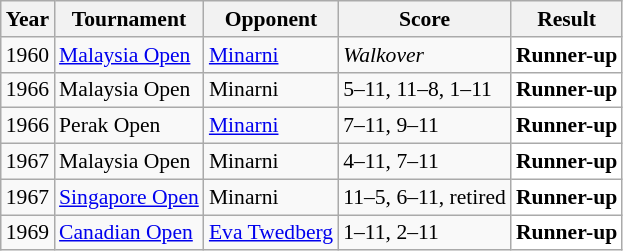<table class="sortable wikitable" style="font-size: 90%;">
<tr>
<th>Year</th>
<th>Tournament</th>
<th>Opponent</th>
<th>Score</th>
<th>Result</th>
</tr>
<tr>
<td align="center">1960</td>
<td align="left"><a href='#'>Malaysia Open</a></td>
<td align="left"> <a href='#'>Minarni</a></td>
<td align="left"><em>Walkover</em></td>
<td style="text-align:left; background:white"> <strong>Runner-up</strong></td>
</tr>
<tr>
<td align="center">1966</td>
<td align="left">Malaysia Open</td>
<td align="left"> Minarni</td>
<td align="left">5–11, 11–8, 1–11</td>
<td style="text-align:left; background:white"> <strong>Runner-up</strong></td>
</tr>
<tr>
<td align="center">1966</td>
<td align="left">Perak Open</td>
<td align="left"> <a href='#'>Minarni</a></td>
<td align="left">7–11, 9–11</td>
<td style="text-align:left; background:white"> <strong>Runner-up</strong></td>
</tr>
<tr>
<td align="center">1967</td>
<td align="left">Malaysia Open</td>
<td align="left"> Minarni</td>
<td align="left">4–11, 7–11</td>
<td style="text-align:left; background:white"> <strong>Runner-up</strong></td>
</tr>
<tr>
<td align="center">1967</td>
<td align="left"><a href='#'>Singapore Open</a></td>
<td align="left"> Minarni</td>
<td align="left">11–5, 6–11, retired</td>
<td style="text-align:left; background:white"> <strong>Runner-up</strong></td>
</tr>
<tr>
<td align="center">1969</td>
<td align="left"><a href='#'>Canadian Open</a></td>
<td align="left"> <a href='#'>Eva Twedberg</a></td>
<td align="left">1–11, 2–11</td>
<td style="text-align:left; background:white"> <strong>Runner-up</strong></td>
</tr>
</table>
